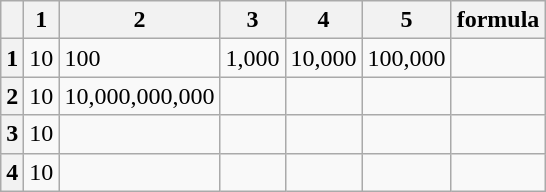<table class="wikitable">
<tr>
<th></th>
<th>1</th>
<th>2</th>
<th>3</th>
<th>4</th>
<th>5</th>
<th>formula</th>
</tr>
<tr>
<th>1</th>
<td>10</td>
<td>100</td>
<td>1,000</td>
<td>10,000</td>
<td>100,000</td>
<td></td>
</tr>
<tr>
<th>2</th>
<td>10</td>
<td>10,000,000,000</td>
<td></td>
<td></td>
<td></td>
<td></td>
</tr>
<tr>
<th>3</th>
<td>10</td>
<td></td>
<td></td>
<td></td>
<td></td>
<td></td>
</tr>
<tr>
<th>4</th>
<td>10</td>
<td></td>
<td></td>
<td></td>
<td></td>
<td></td>
</tr>
</table>
